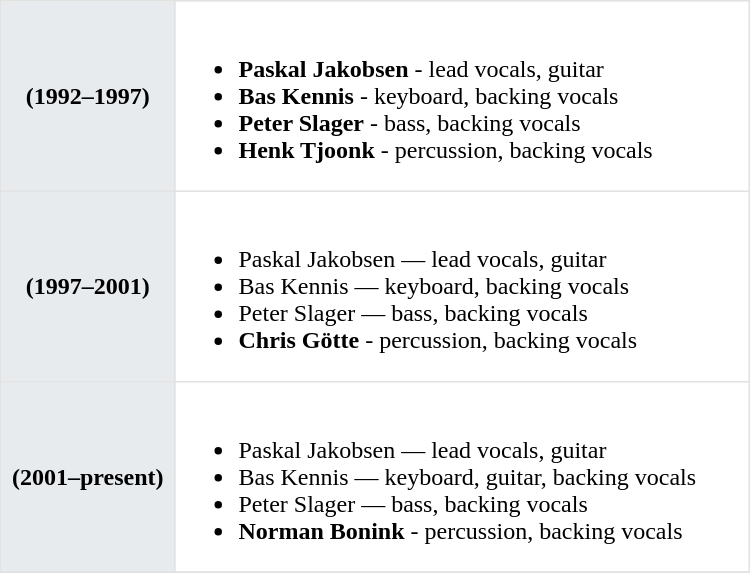<table class="toccolours"  border=1 cellpadding=2 cellspacing=0 style="width: 500px; margin: 0 0 1em 1em; border-collapse: collapse; border: 1px solid #E2E2E2;">
<tr>
<th bgcolor="#E7EBEE">(1992–1997)</th>
<td><br><ul><li><strong>Paskal Jakobsen</strong> - lead vocals, guitar</li><li><strong>Bas Kennis</strong> - keyboard, backing vocals</li><li><strong>Peter Slager</strong> - bass, backing vocals</li><li><strong>Henk Tjoonk</strong> - percussion, backing vocals</li></ul></td>
</tr>
<tr>
<th bgcolor="#E7EBEE">(1997–2001)</th>
<td><br><ul><li>Paskal Jakobsen — lead vocals, guitar</li><li>Bas Kennis — keyboard, backing vocals</li><li>Peter Slager — bass, backing vocals</li><li><strong>Chris Götte</strong> - percussion, backing vocals</li></ul></td>
</tr>
<tr>
<th bgcolor="#E7EBEE">(2001–present)</th>
<td><br><ul><li>Paskal Jakobsen — lead vocals, guitar</li><li>Bas Kennis — keyboard, guitar, backing vocals</li><li>Peter Slager — bass, backing vocals</li><li><strong>Norman Bonink</strong> - percussion, backing vocals</li></ul></td>
</tr>
<tr>
</tr>
</table>
